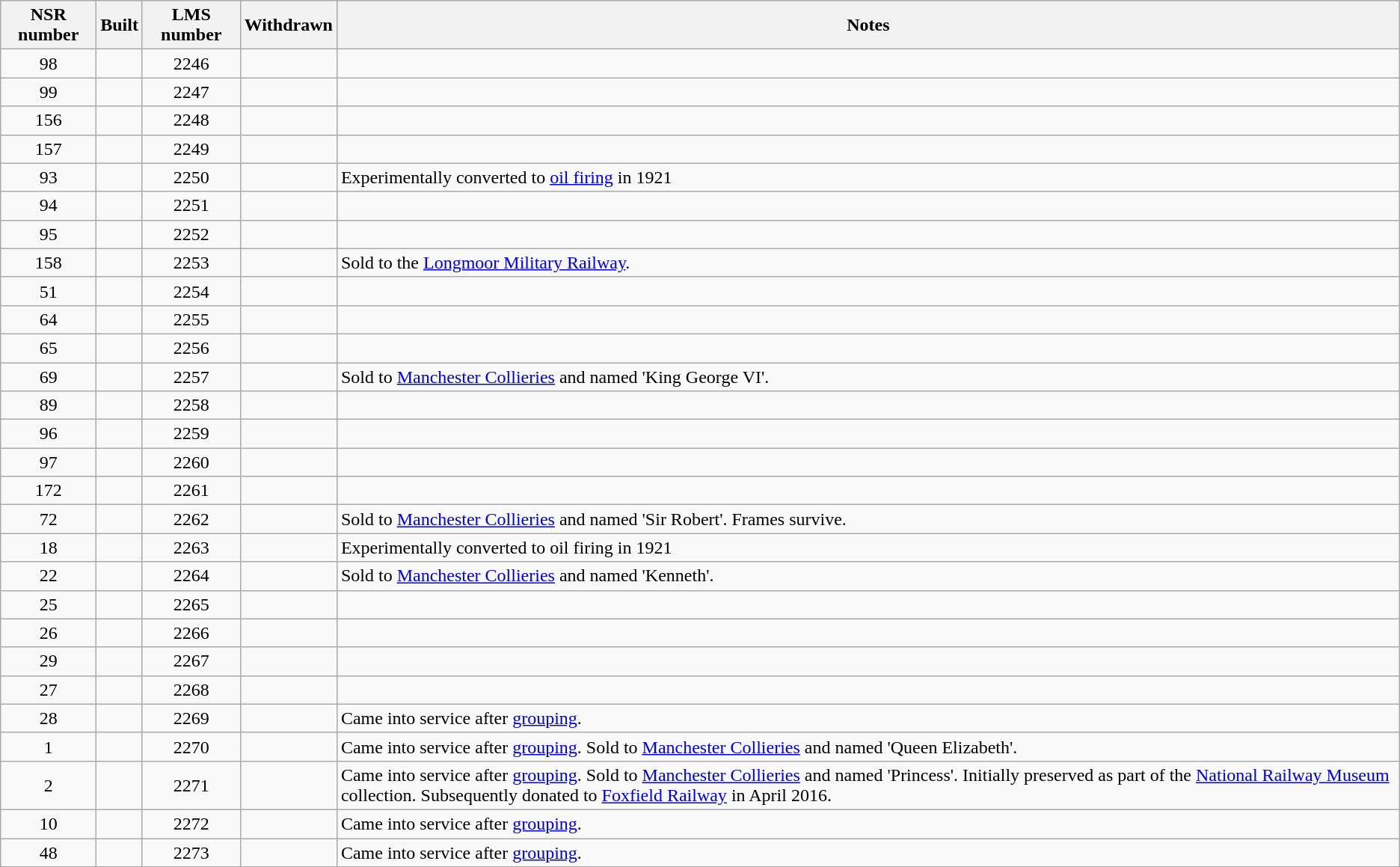<table class="wikitable sortable" border="1" style="text-align: center">
<tr>
<th>NSR number</th>
<th>Built</th>
<th>LMS number</th>
<th>Withdrawn</th>
<th>Notes</th>
</tr>
<tr>
<td>98</td>
<td></td>
<td>2246</td>
<td></td>
<td align="left"></td>
</tr>
<tr>
<td>99</td>
<td></td>
<td>2247</td>
<td></td>
<td align="left"></td>
</tr>
<tr>
<td>156</td>
<td></td>
<td>2248</td>
<td></td>
<td align="left"></td>
</tr>
<tr>
<td>157</td>
<td></td>
<td>2249</td>
<td></td>
<td align="left"></td>
</tr>
<tr>
<td>93</td>
<td></td>
<td>2250</td>
<td></td>
<td align="left">Experimentally converted to <a href='#'>oil firing</a> in 1921</td>
</tr>
<tr>
<td>94</td>
<td></td>
<td>2251</td>
<td></td>
<td align="left"></td>
</tr>
<tr>
<td>95</td>
<td></td>
<td>2252</td>
<td></td>
<td align="left"></td>
</tr>
<tr>
<td>158</td>
<td></td>
<td>2253</td>
<td></td>
<td align="left">Sold to the <a href='#'>Longmoor Military Railway</a>.</td>
</tr>
<tr>
<td>51</td>
<td></td>
<td>2254</td>
<td></td>
<td align="left"></td>
</tr>
<tr>
<td>64</td>
<td></td>
<td>2255</td>
<td></td>
<td align="left"></td>
</tr>
<tr>
<td>65</td>
<td></td>
<td>2256</td>
<td></td>
<td align="left"></td>
</tr>
<tr>
<td>69</td>
<td></td>
<td>2257</td>
<td></td>
<td align="left">Sold to <a href='#'>Manchester Collieries</a> and named 'King George VI'.</td>
</tr>
<tr>
<td>89</td>
<td></td>
<td>2258</td>
<td></td>
<td align="left"></td>
</tr>
<tr>
<td>96</td>
<td></td>
<td>2259</td>
<td></td>
<td align="left"></td>
</tr>
<tr>
<td>97</td>
<td></td>
<td>2260</td>
<td></td>
<td align="left"></td>
</tr>
<tr>
<td>172</td>
<td></td>
<td>2261</td>
<td></td>
<td align="left"></td>
</tr>
<tr>
<td>72</td>
<td></td>
<td>2262</td>
<td></td>
<td align="left">Sold to <a href='#'>Manchester Collieries</a> and named 'Sir Robert'. Frames survive.</td>
</tr>
<tr>
<td>18</td>
<td></td>
<td>2263</td>
<td></td>
<td align="left">Experimentally converted to oil firing in 1921</td>
</tr>
<tr>
<td>22</td>
<td></td>
<td>2264</td>
<td></td>
<td align="left">Sold to <a href='#'>Manchester Collieries</a> and named 'Kenneth'.</td>
</tr>
<tr>
<td>25</td>
<td></td>
<td>2265</td>
<td></td>
<td align="left"></td>
</tr>
<tr>
<td>26</td>
<td></td>
<td>2266</td>
<td></td>
<td align="left"></td>
</tr>
<tr>
<td>29</td>
<td></td>
<td>2267</td>
<td></td>
<td align="left"></td>
</tr>
<tr>
<td>27</td>
<td></td>
<td>2268</td>
<td></td>
<td align="left"></td>
</tr>
<tr>
<td>28</td>
<td></td>
<td>2269</td>
<td></td>
<td align="left">Came into service after <a href='#'>grouping</a>.</td>
</tr>
<tr>
<td>1</td>
<td></td>
<td>2270</td>
<td></td>
<td align="left">Came into service after <a href='#'>grouping</a>. Sold to <a href='#'>Manchester Collieries</a> and named 'Queen Elizabeth'.</td>
</tr>
<tr>
<td>2</td>
<td></td>
<td>2271</td>
<td></td>
<td align="left">Came into service after <a href='#'>grouping</a>. Sold to <a href='#'>Manchester Collieries</a> and named 'Princess'.  Initially preserved as part of the <a href='#'>National Railway Museum</a> collection. Subsequently donated to <a href='#'>Foxfield Railway</a> in April 2016.</td>
</tr>
<tr>
<td>10</td>
<td></td>
<td>2272</td>
<td></td>
<td align="left">Came into service after <a href='#'>grouping</a>.</td>
</tr>
<tr>
<td>48</td>
<td></td>
<td>2273</td>
<td></td>
<td align="left">Came into service after <a href='#'>grouping</a>.</td>
</tr>
</table>
